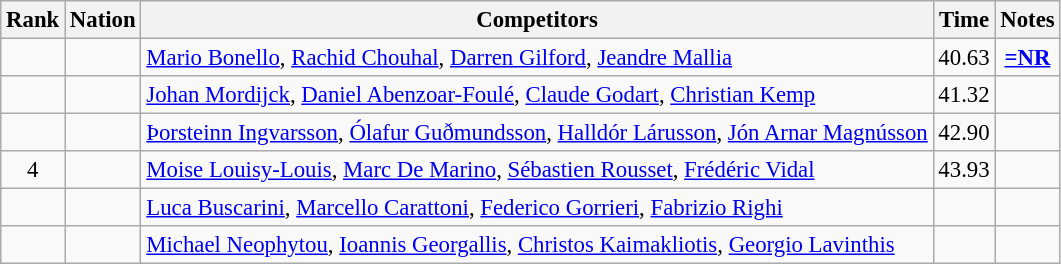<table class="wikitable sortable" style="text-align:center; font-size:95%">
<tr>
<th>Rank</th>
<th>Nation</th>
<th>Competitors</th>
<th>Time</th>
<th>Notes</th>
</tr>
<tr>
<td></td>
<td align=left></td>
<td align=left><a href='#'>Mario Bonello</a>, <a href='#'>Rachid Chouhal</a>, <a href='#'>Darren Gilford</a>, <a href='#'>Jeandre Mallia</a></td>
<td>40.63</td>
<td><strong><a href='#'>=NR</a></strong></td>
</tr>
<tr>
<td></td>
<td align=left></td>
<td align=left><a href='#'>Johan Mordijck</a>, <a href='#'>Daniel Abenzoar-Foulé</a>, <a href='#'>Claude Godart</a>, <a href='#'>Christian Kemp</a></td>
<td>41.32</td>
<td></td>
</tr>
<tr>
<td></td>
<td align=left></td>
<td align=left><a href='#'>Þorsteinn Ingvarsson</a>, <a href='#'>Ólafur Guðmundsson</a>, <a href='#'>Halldór Lárusson</a>, <a href='#'>Jón Arnar Magnússon</a></td>
<td>42.90</td>
<td></td>
</tr>
<tr>
<td>4</td>
<td align=left></td>
<td align=left><a href='#'>Moise Louisy-Louis</a>, <a href='#'>Marc De Marino</a>, <a href='#'>Sébastien Rousset</a>, <a href='#'>Frédéric Vidal</a></td>
<td>43.93</td>
<td></td>
</tr>
<tr>
<td></td>
<td align=left></td>
<td align=left><a href='#'>Luca Buscarini</a>, <a href='#'>Marcello Carattoni</a>, <a href='#'>Federico Gorrieri</a>, <a href='#'>Fabrizio Righi</a></td>
<td></td>
<td></td>
</tr>
<tr>
<td></td>
<td align=left></td>
<td align=left><a href='#'>Michael Neophytou</a>, <a href='#'>Ioannis Georgallis</a>, <a href='#'>Christos Kaimakliotis</a>, <a href='#'>Georgio Lavinthis</a></td>
<td></td>
<td></td>
</tr>
</table>
